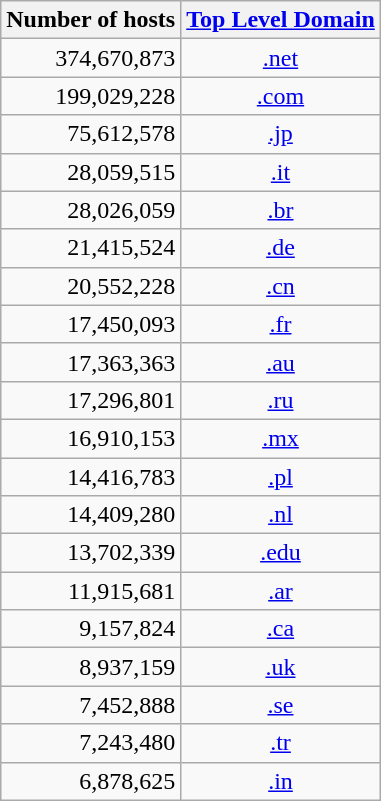<table class="wikitable sortable">
<tr>
<th>Number of hosts</th>
<th><a href='#'>Top Level Domain</a></th>
</tr>
<tr>
<td align=right>374,670,873</td>
<td align=center><a href='#'>.net</a></td>
</tr>
<tr>
<td align=right>199,029,228</td>
<td align=center><a href='#'>.com</a></td>
</tr>
<tr>
<td align=right>75,612,578</td>
<td align=center><a href='#'>.jp</a></td>
</tr>
<tr>
<td align=right>28,059,515</td>
<td align=center><a href='#'>.it</a></td>
</tr>
<tr>
<td align=right>28,026,059</td>
<td align=center><a href='#'>.br</a></td>
</tr>
<tr>
<td align=right>21,415,524</td>
<td align=center><a href='#'>.de</a></td>
</tr>
<tr>
<td align=right>20,552,228</td>
<td align=center><a href='#'>.cn</a></td>
</tr>
<tr>
<td align=right>17,450,093</td>
<td align=center><a href='#'>.fr</a></td>
</tr>
<tr>
<td align=right>17,363,363</td>
<td align=center><a href='#'>.au</a></td>
</tr>
<tr>
<td align=right>17,296,801</td>
<td align=center><a href='#'>.ru</a></td>
</tr>
<tr>
<td align=right>16,910,153</td>
<td align=center><a href='#'>.mx</a></td>
</tr>
<tr>
<td align=right>14,416,783</td>
<td align=center><a href='#'>.pl</a></td>
</tr>
<tr>
<td align=right>14,409,280</td>
<td align=center><a href='#'>.nl</a></td>
</tr>
<tr>
<td align=right>13,702,339</td>
<td align=center><a href='#'>.edu</a></td>
</tr>
<tr>
<td align=right>11,915,681</td>
<td align=center><a href='#'>.ar</a></td>
</tr>
<tr>
<td align=right>9,157,824</td>
<td align=center><a href='#'>.ca</a></td>
</tr>
<tr>
<td align=right>8,937,159</td>
<td align=center><a href='#'>.uk</a></td>
</tr>
<tr>
<td align=right>7,452,888</td>
<td align=center><a href='#'>.se</a></td>
</tr>
<tr>
<td align=right>7,243,480</td>
<td align=center><a href='#'>.tr</a></td>
</tr>
<tr>
<td align=right>6,878,625</td>
<td align=center><a href='#'>.in</a></td>
</tr>
</table>
